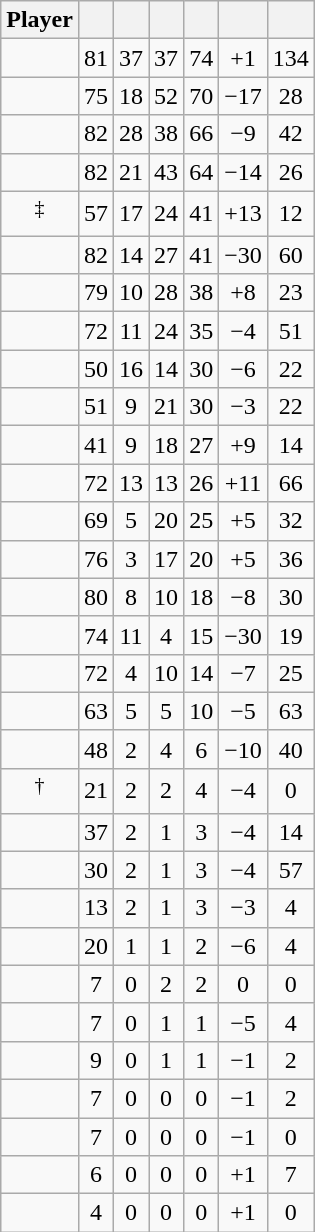<table class="wikitable sortable" style=text-align:center;">
<tr>
<th>Player</th>
<th></th>
<th></th>
<th></th>
<th></th>
<th data-sort-type="number"></th>
<th></th>
</tr>
<tr>
<td></td>
<td>81</td>
<td>37</td>
<td>37</td>
<td>74</td>
<td>+1</td>
<td>134</td>
</tr>
<tr>
<td></td>
<td>75</td>
<td>18</td>
<td>52</td>
<td>70</td>
<td>−17</td>
<td>28</td>
</tr>
<tr>
<td></td>
<td>82</td>
<td>28</td>
<td>38</td>
<td>66</td>
<td>−9</td>
<td>42</td>
</tr>
<tr>
<td></td>
<td>82</td>
<td>21</td>
<td>43</td>
<td>64</td>
<td>−14</td>
<td>26</td>
</tr>
<tr>
<td><sup>‡</sup></td>
<td>57</td>
<td>17</td>
<td>24</td>
<td>41</td>
<td>+13</td>
<td>12</td>
</tr>
<tr>
<td></td>
<td>82</td>
<td>14</td>
<td>27</td>
<td>41</td>
<td>−30</td>
<td>60</td>
</tr>
<tr>
<td></td>
<td>79</td>
<td>10</td>
<td>28</td>
<td>38</td>
<td>+8</td>
<td>23</td>
</tr>
<tr>
<td></td>
<td>72</td>
<td>11</td>
<td>24</td>
<td>35</td>
<td>−4</td>
<td>51</td>
</tr>
<tr>
<td></td>
<td>50</td>
<td>16</td>
<td>14</td>
<td>30</td>
<td>−6</td>
<td>22</td>
</tr>
<tr>
<td></td>
<td>51</td>
<td>9</td>
<td>21</td>
<td>30</td>
<td>−3</td>
<td>22</td>
</tr>
<tr>
<td></td>
<td>41</td>
<td>9</td>
<td>18</td>
<td>27</td>
<td>+9</td>
<td>14</td>
</tr>
<tr>
<td></td>
<td>72</td>
<td>13</td>
<td>13</td>
<td>26</td>
<td>+11</td>
<td>66</td>
</tr>
<tr>
<td></td>
<td>69</td>
<td>5</td>
<td>20</td>
<td>25</td>
<td>+5</td>
<td>32</td>
</tr>
<tr>
<td></td>
<td>76</td>
<td>3</td>
<td>17</td>
<td>20</td>
<td>+5</td>
<td>36</td>
</tr>
<tr>
<td></td>
<td>80</td>
<td>8</td>
<td>10</td>
<td>18</td>
<td>−8</td>
<td>30</td>
</tr>
<tr>
<td></td>
<td>74</td>
<td>11</td>
<td>4</td>
<td>15</td>
<td>−30</td>
<td>19</td>
</tr>
<tr>
<td></td>
<td>72</td>
<td>4</td>
<td>10</td>
<td>14</td>
<td>−7</td>
<td>25</td>
</tr>
<tr>
<td></td>
<td>63</td>
<td>5</td>
<td>5</td>
<td>10</td>
<td>−5</td>
<td>63</td>
</tr>
<tr>
<td></td>
<td>48</td>
<td>2</td>
<td>4</td>
<td>6</td>
<td>−10</td>
<td>40</td>
</tr>
<tr>
<td><sup>†</sup></td>
<td>21</td>
<td>2</td>
<td>2</td>
<td>4</td>
<td>−4</td>
<td>0</td>
</tr>
<tr>
<td></td>
<td>37</td>
<td>2</td>
<td>1</td>
<td>3</td>
<td>−4</td>
<td>14</td>
</tr>
<tr>
<td></td>
<td>30</td>
<td>2</td>
<td>1</td>
<td>3</td>
<td>−4</td>
<td>57</td>
</tr>
<tr>
<td></td>
<td>13</td>
<td>2</td>
<td>1</td>
<td>3</td>
<td>−3</td>
<td>4</td>
</tr>
<tr>
<td></td>
<td>20</td>
<td>1</td>
<td>1</td>
<td>2</td>
<td>−6</td>
<td>4</td>
</tr>
<tr>
<td></td>
<td>7</td>
<td>0</td>
<td>2</td>
<td>2</td>
<td>0</td>
<td>0</td>
</tr>
<tr>
<td></td>
<td>7</td>
<td>0</td>
<td>1</td>
<td>1</td>
<td>−5</td>
<td>4</td>
</tr>
<tr>
<td></td>
<td>9</td>
<td>0</td>
<td>1</td>
<td>1</td>
<td>−1</td>
<td>2</td>
</tr>
<tr>
<td></td>
<td>7</td>
<td>0</td>
<td>0</td>
<td>0</td>
<td>−1</td>
<td>2</td>
</tr>
<tr>
<td></td>
<td>7</td>
<td>0</td>
<td>0</td>
<td>0</td>
<td>−1</td>
<td>0</td>
</tr>
<tr>
<td></td>
<td>6</td>
<td>0</td>
<td>0</td>
<td>0</td>
<td>+1</td>
<td>7</td>
</tr>
<tr>
<td></td>
<td>4</td>
<td>0</td>
<td>0</td>
<td>0</td>
<td>+1</td>
<td>0</td>
</tr>
</table>
